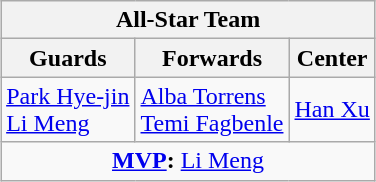<table class=wikitable style="margin:auto">
<tr>
<th colspan=3 align=center>All-Star Team</th>
</tr>
<tr>
<th>Guards</th>
<th>Forwards</th>
<th>Center</th>
</tr>
<tr>
<td> <a href='#'>Park Hye-jin</a><br> <a href='#'>Li Meng</a></td>
<td valign=center> <a href='#'>Alba Torrens</a><br> <a href='#'>Temi Fagbenle</a></td>
<td> <a href='#'>Han Xu</a></td>
</tr>
<tr>
<td colspan=3 align=center><strong><a href='#'>MVP</a>:</strong>  <a href='#'>Li Meng</a></td>
</tr>
</table>
